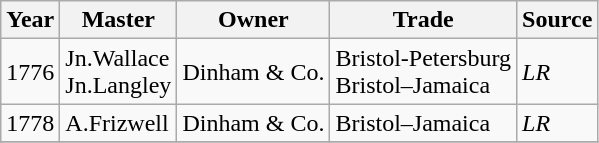<table class=" wikitable">
<tr>
<th>Year</th>
<th>Master</th>
<th>Owner</th>
<th>Trade</th>
<th>Source</th>
</tr>
<tr>
<td>1776</td>
<td>Jn.Wallace<br>Jn.Langley</td>
<td>Dinham & Co.</td>
<td>Bristol-Petersburg<br>Bristol–Jamaica</td>
<td><em>LR</em></td>
</tr>
<tr>
<td>1778</td>
<td>A.Frizwell</td>
<td>Dinham & Co.</td>
<td>Bristol–Jamaica</td>
<td><em>LR</em></td>
</tr>
<tr>
</tr>
</table>
